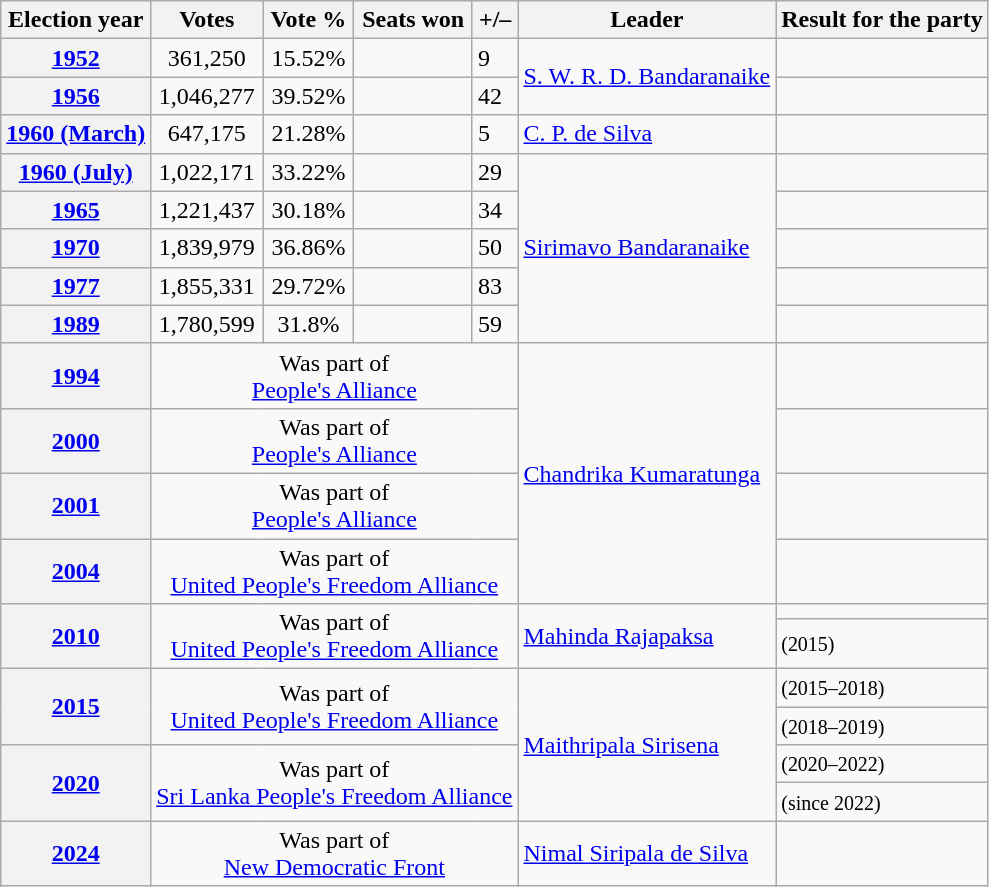<table class="sortable wikitable">
<tr>
<th>Election year</th>
<th>Votes</th>
<th>Vote %</th>
<th>Seats won</th>
<th>+/–</th>
<th>Leader</th>
<th>Result for the party</th>
</tr>
<tr>
<th><a href='#'>1952</a></th>
<td align=center>361,250</td>
<td align=center>15.52%</td>
<td></td>
<td>  9</td>
<td rowspan="2"><a href='#'>S. W. R. D. Bandaranaike</a></td>
<td></td>
</tr>
<tr>
<th><a href='#'>1956</a></th>
<td align=center>1,046,277</td>
<td align=center>39.52%</td>
<td></td>
<td> 42</td>
<td></td>
</tr>
<tr>
<th><a href='#'>1960 (March)</a></th>
<td align=center>647,175</td>
<td align=center>21.28%</td>
<td></td>
<td> 5</td>
<td><a href='#'>C. P. de Silva</a></td>
<td></td>
</tr>
<tr>
<th><a href='#'>1960 (July)</a></th>
<td align=center>1,022,171</td>
<td align=center>33.22%</td>
<td></td>
<td> 29</td>
<td rowspan="5"><a href='#'>Sirimavo Bandaranaike</a></td>
<td></td>
</tr>
<tr>
<th><a href='#'>1965</a></th>
<td align=center>1,221,437</td>
<td align=center>30.18%</td>
<td></td>
<td> 34</td>
<td></td>
</tr>
<tr>
<th><a href='#'>1970</a></th>
<td align=center>1,839,979</td>
<td align=center>36.86%</td>
<td></td>
<td> 50</td>
<td></td>
</tr>
<tr>
<th><a href='#'>1977</a></th>
<td align=center>1,855,331</td>
<td align=center>29.72%</td>
<td></td>
<td> 83</td>
<td></td>
</tr>
<tr>
<th><a href='#'>1989</a></th>
<td align=center>1,780,599</td>
<td align=center>31.8%</td>
<td></td>
<td> 59</td>
<td></td>
</tr>
<tr>
<th><a href='#'>1994</a></th>
<td colspan="4" align=center>Was part of <br> <a href='#'>People's Alliance</a></td>
<td rowspan="4"><a href='#'>Chandrika Kumaratunga</a></td>
<td></td>
</tr>
<tr>
<th><a href='#'>2000</a></th>
<td colspan="4" align=center>Was part of <br> <a href='#'>People's Alliance</a></td>
<td></td>
</tr>
<tr>
<th><a href='#'>2001</a></th>
<td colspan="4" align=center>Was part of <br> <a href='#'>People's Alliance</a></td>
<td></td>
</tr>
<tr>
<th><a href='#'>2004</a></th>
<td colspan="4" align=center>Was part of <br> <a href='#'>United People's Freedom Alliance</a></td>
<td></td>
</tr>
<tr>
<th rowspan=2><a href='#'>2010</a></th>
<td rowspan=2 colspan="4" align=center>Was part of <br> <a href='#'>United People's Freedom Alliance</a></td>
<td rowspan=2><a href='#'>Mahinda Rajapaksa</a></td>
<td></td>
</tr>
<tr>
<td> <small>(2015)</small></td>
</tr>
<tr>
<th rowspan=2><a href='#'>2015</a></th>
<td rowspan=2 colspan="4" align=center>Was part of <br> <a href='#'>United People's Freedom Alliance</a></td>
<td rowspan="4"><a href='#'>Maithripala Sirisena</a></td>
<td> <small>(2015–2018)</small></td>
</tr>
<tr>
<td> <small>(2018–2019)</small></td>
</tr>
<tr>
<th rowspan=2><a href='#'>2020</a></th>
<td rowspan=2 colspan="4" align=center>Was part of <br> <a href='#'>Sri Lanka People's Freedom Alliance</a></td>
<td> <small>(2020–2022)</small></td>
</tr>
<tr>
<td> <small>(since 2022)</small></td>
</tr>
<tr>
<th><a href='#'>2024</a></th>
<td colspan="4" align=center>Was part of <br> <a href='#'>New Democratic Front</a></td>
<td><a href='#'>Nimal Siripala de Silva</a></td>
<td></td>
</tr>
</table>
